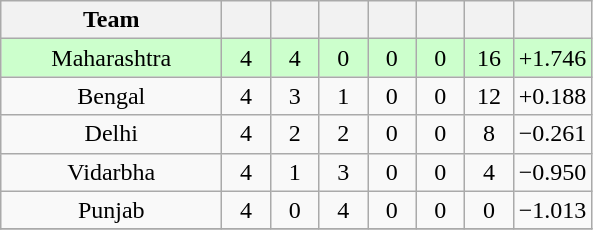<table class="wikitable" style="text-align:center">
<tr>
<th style="width:140px;">Team</th>
<th style="width:25px;"></th>
<th style="width:25px;"></th>
<th style="width:25px;"></th>
<th style="width:25px;"></th>
<th style="width:25px;"></th>
<th style="width:25px;"></th>
<th style="width:40px;"></th>
</tr>
<tr style="background:#cfc;">
<td>Maharashtra</td>
<td>4</td>
<td>4</td>
<td>0</td>
<td>0</td>
<td>0</td>
<td>16</td>
<td>+1.746</td>
</tr>
<tr>
<td>Bengal</td>
<td>4</td>
<td>3</td>
<td>1</td>
<td>0</td>
<td>0</td>
<td>12</td>
<td>+0.188</td>
</tr>
<tr>
<td>Delhi</td>
<td>4</td>
<td>2</td>
<td>2</td>
<td>0</td>
<td>0</td>
<td>8</td>
<td>−0.261</td>
</tr>
<tr>
<td>Vidarbha</td>
<td>4</td>
<td>1</td>
<td>3</td>
<td>0</td>
<td>0</td>
<td>4</td>
<td>−0.950</td>
</tr>
<tr>
<td>Punjab</td>
<td>4</td>
<td>0</td>
<td>4</td>
<td>0</td>
<td>0</td>
<td>0</td>
<td>−1.013</td>
</tr>
<tr>
</tr>
</table>
